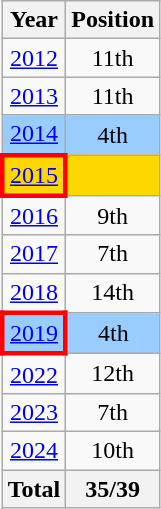<table class="wikitable" style="text-align: center">
<tr>
<th>Year</th>
<th>Position</th>
</tr>
<tr>
<td> <a href='#'>2012</a></td>
<td>11th</td>
</tr>
<tr>
<td> <a href='#'>2013</a></td>
<td>11th</td>
</tr>
<tr bgcolor=#9acdff>
<td> <a href='#'>2014</a></td>
<td>4th</td>
</tr>
<tr bgcolor=gold>
<td style="border: 3px solid red"> <a href='#'>2015</a></td>
<td></td>
</tr>
<tr>
<td> <a href='#'>2016</a></td>
<td>9th</td>
</tr>
<tr>
<td> <a href='#'>2017</a></td>
<td>7th</td>
</tr>
<tr>
<td> <a href='#'>2018</a></td>
<td>14th</td>
</tr>
<tr bgcolor=#9acdff>
<td style="border: 3px solid red"> <a href='#'>2019</a></td>
<td>4th</td>
</tr>
<tr>
<td> <a href='#'>2022</a></td>
<td>12th</td>
</tr>
<tr>
<td> <a href='#'>2023</a></td>
<td>7th</td>
</tr>
<tr>
<td> <a href='#'>2024</a></td>
<td>10th</td>
</tr>
<tr>
<th>Total</th>
<th>35/39</th>
</tr>
</table>
